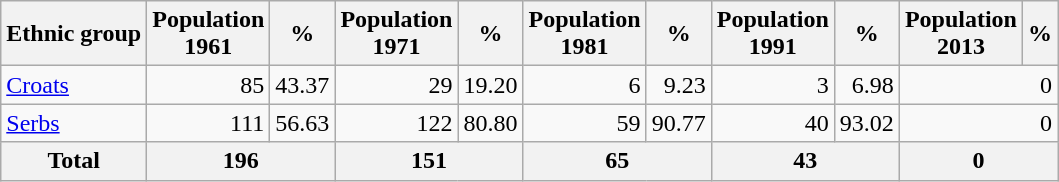<table class="wikitable sortable">
<tr>
<th>Ethnic group</th>
<th>Population<br>1961</th>
<th>%</th>
<th>Population<br>1971</th>
<th>%</th>
<th>Population<br>1981</th>
<th>%</th>
<th>Population<br>1991</th>
<th>%</th>
<th>Population<br>2013</th>
<th>%</th>
</tr>
<tr>
<td><a href='#'>Croats</a></td>
<td align="right">85</td>
<td align="right">43.37</td>
<td align="right">29</td>
<td align="right">19.20</td>
<td align="right">6</td>
<td align="right">9.23</td>
<td align="right">3</td>
<td align="right">6.98</td>
<td align="right" colspan=2>0</td>
</tr>
<tr>
<td><a href='#'>Serbs</a></td>
<td align="right">111</td>
<td align="right">56.63</td>
<td align="right">122</td>
<td align="right">80.80</td>
<td align="right">59</td>
<td align="right">90.77</td>
<td align="right">40</td>
<td align="right">93.02</td>
<td align="right" colspan=2>0</td>
</tr>
<tr>
<th><strong>Total</strong></th>
<th align="right" colspan=2>196</th>
<th align="right" colspan=2>151</th>
<th align="right" colspan=2>65</th>
<th align="right" colspan=2>43</th>
<th align="right" colspan=2>0</th>
</tr>
</table>
